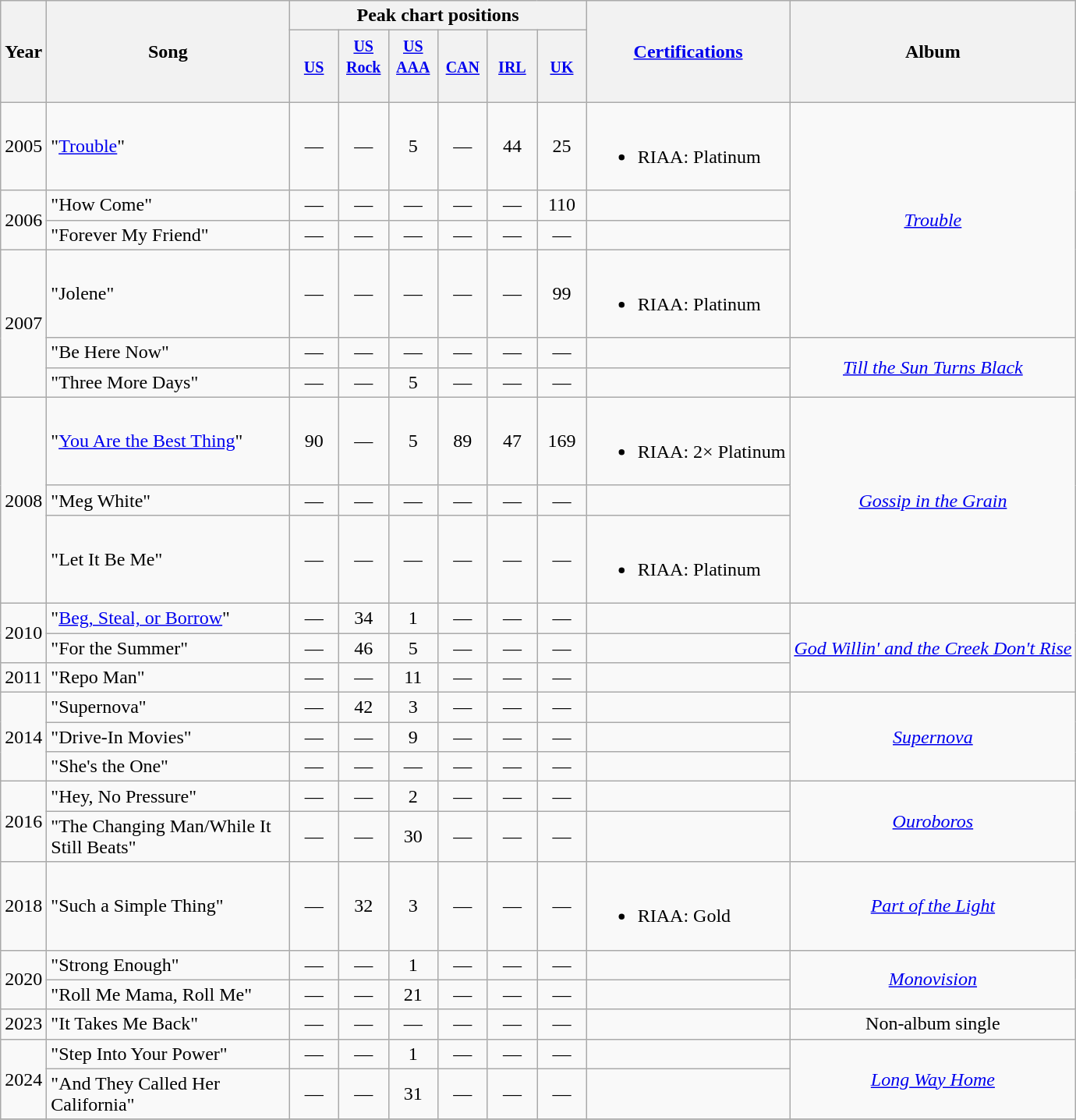<table class="wikitable">
<tr>
<th rowspan="2">Year</th>
<th rowspan="2" style="width:200px;">Song</th>
<th colspan="6">Peak chart positions</th>
<th rowspan="2"><a href='#'>Certifications</a></th>
<th rowspan="2">Album</th>
</tr>
<tr>
<th width="35"><small><a href='#'>US</a><br></small></th>
<th width="35"><small><a href='#'>US Rock</a><br><br></small></th>
<th width="35"><small><a href='#'>US<br>AAA</a><br><br></small></th>
<th width="35"><small><a href='#'>CAN</a><br></small></th>
<th width="35"><small><a href='#'>IRL</a></small></th>
<th width="35"><small><a href='#'>UK</a><br></small></th>
</tr>
<tr>
<td>2005</td>
<td>"<a href='#'>Trouble</a>"</td>
<td style="text-align:center;">—</td>
<td style="text-align:center;">—</td>
<td style="text-align:center;">5</td>
<td style="text-align:center;">—</td>
<td style="text-align:center;">44</td>
<td style="text-align:center;">25</td>
<td><br><ul><li>RIAA: Platinum</li></ul></td>
<td rowspan="4" align="center"><em><a href='#'>Trouble</a></em></td>
</tr>
<tr>
<td rowspan="2">2006</td>
<td>"How Come"</td>
<td style="text-align:center;">—</td>
<td style="text-align:center;">—</td>
<td style="text-align:center;">—</td>
<td style="text-align:center;">—</td>
<td style="text-align:center;">—</td>
<td style="text-align:center;">110</td>
<td></td>
</tr>
<tr>
<td>"Forever My Friend"</td>
<td style="text-align:center;">—</td>
<td style="text-align:center;">—</td>
<td style="text-align:center;">—</td>
<td style="text-align:center;">—</td>
<td style="text-align:center;">—</td>
<td style="text-align:center;">—</td>
<td></td>
</tr>
<tr>
<td rowspan="3">2007</td>
<td>"Jolene"</td>
<td style="text-align:center;">—</td>
<td style="text-align:center;">—</td>
<td style="text-align:center;">—</td>
<td style="text-align:center;">—</td>
<td style="text-align:center;">—</td>
<td style="text-align:center;">99</td>
<td><br><ul><li>RIAA: Platinum</li></ul></td>
</tr>
<tr>
<td>"Be Here Now"</td>
<td style="text-align:center;">—</td>
<td style="text-align:center;">—</td>
<td style="text-align:center;">—</td>
<td style="text-align:center;">—</td>
<td style="text-align:center;">—</td>
<td style="text-align:center;">—</td>
<td></td>
<td rowspan="2" align="center"><em><a href='#'>Till the Sun Turns Black</a></em></td>
</tr>
<tr>
<td>"Three More Days"</td>
<td style="text-align:center;">—</td>
<td style="text-align:center;">—</td>
<td style="text-align:center;">5</td>
<td style="text-align:center;">—</td>
<td style="text-align:center;">—</td>
<td style="text-align:center;">—</td>
<td></td>
</tr>
<tr>
<td rowspan="3">2008</td>
<td>"<a href='#'>You Are the Best Thing</a>"</td>
<td style="text-align:center;">90</td>
<td style="text-align:center;">—</td>
<td style="text-align:center;">5</td>
<td style="text-align:center;">89</td>
<td style="text-align:center;">47</td>
<td style="text-align:center;">169</td>
<td><br><ul><li>RIAA: 2× Platinum</li></ul></td>
<td rowspan="3" align="center"><em><a href='#'>Gossip in the Grain</a></em></td>
</tr>
<tr>
<td>"Meg White"</td>
<td style="text-align:center;">—</td>
<td style="text-align:center;">—</td>
<td style="text-align:center;">—</td>
<td style="text-align:center;">—</td>
<td style="text-align:center;">—</td>
<td style="text-align:center;">—</td>
<td></td>
</tr>
<tr>
<td>"Let It Be Me"</td>
<td style="text-align:center;">—</td>
<td style="text-align:center;">—</td>
<td style="text-align:center;">—</td>
<td style="text-align:center;">—</td>
<td style="text-align:center;">—</td>
<td style="text-align:center;">—</td>
<td><br><ul><li>RIAA: Platinum</li></ul></td>
</tr>
<tr>
<td rowspan="2">2010</td>
<td>"<a href='#'>Beg, Steal, or Borrow</a>"</td>
<td style="text-align:center;">—</td>
<td style="text-align:center;">34</td>
<td style="text-align:center;">1</td>
<td style="text-align:center;">—</td>
<td style="text-align:center;">—</td>
<td style="text-align:center;">—</td>
<td></td>
<td rowspan="3" align="center"><em><a href='#'>God Willin' and the Creek Don't Rise</a></em></td>
</tr>
<tr>
<td>"For the Summer"</td>
<td style="text-align:center;">—</td>
<td style="text-align:center;">46</td>
<td style="text-align:center;">5</td>
<td style="text-align:center;">—</td>
<td style="text-align:center;">—</td>
<td style="text-align:center;">—</td>
<td></td>
</tr>
<tr>
<td>2011</td>
<td>"Repo Man"</td>
<td style="text-align:center;">—</td>
<td style="text-align:center;">—</td>
<td style="text-align:center;">11</td>
<td style="text-align:center;">—</td>
<td style="text-align:center;">—</td>
<td style="text-align:center;">—</td>
<td></td>
</tr>
<tr>
<td rowspan="3">2014</td>
<td>"Supernova"</td>
<td style="text-align:center;">—</td>
<td style="text-align:center;">42</td>
<td style="text-align:center;">3</td>
<td style="text-align:center;">—</td>
<td style="text-align:center;">—</td>
<td style="text-align:center;">—</td>
<td></td>
<td rowspan="3" align="center"><em><a href='#'>Supernova</a></em></td>
</tr>
<tr>
<td>"Drive-In Movies"</td>
<td style="text-align:center;">—</td>
<td style="text-align:center;">—</td>
<td style="text-align:center;">9</td>
<td style="text-align:center;">—</td>
<td style="text-align:center;">—</td>
<td style="text-align:center;">—</td>
<td></td>
</tr>
<tr>
<td>"She's the One"</td>
<td style="text-align:center;">—</td>
<td style="text-align:center;">—</td>
<td style="text-align:center;">—</td>
<td style="text-align:center;">—</td>
<td style="text-align:center;">—</td>
<td style="text-align:center;">—</td>
<td></td>
</tr>
<tr>
<td rowspan="2">2016</td>
<td>"Hey, No Pressure"</td>
<td style="text-align:center;">—</td>
<td style="text-align:center;">—</td>
<td style="text-align:center;">2</td>
<td style="text-align:center;">—</td>
<td style="text-align:center;">—</td>
<td style="text-align:center;">—</td>
<td></td>
<td rowspan="2" align="center"><em><a href='#'>Ouroboros</a></em></td>
</tr>
<tr>
<td>"The Changing Man/While It Still Beats"</td>
<td style="text-align:center;">—</td>
<td style="text-align:center;">—</td>
<td style="text-align:center;">30</td>
<td style="text-align:center;">—</td>
<td style="text-align:center;">—</td>
<td style="text-align:center;">—</td>
<td></td>
</tr>
<tr>
<td rowspan="1">2018</td>
<td>"Such a Simple Thing"</td>
<td style="text-align:center;">—</td>
<td style="text-align:center;">32</td>
<td style="text-align:center;">3</td>
<td style="text-align:center;">—</td>
<td style="text-align:center;">—</td>
<td style="text-align:center;">—</td>
<td><br><ul><li>RIAA: Gold</li></ul></td>
<td rowspan="1" align="center"><em><a href='#'>Part of the Light</a></em></td>
</tr>
<tr>
<td rowspan="2">2020</td>
<td>"Strong Enough"</td>
<td style="text-align:center;">—</td>
<td style="text-align:center;">—</td>
<td style="text-align:center;">1</td>
<td style="text-align:center;">—</td>
<td style="text-align:center;">—</td>
<td style="text-align:center;">—</td>
<td></td>
<td rowspan="2" align="center"><em><a href='#'>Monovision</a></em></td>
</tr>
<tr>
<td>"Roll Me Mama, Roll Me"</td>
<td style="text-align:center;">—</td>
<td style="text-align:center;">—</td>
<td style="text-align:center;">21</td>
<td style="text-align:center;">—</td>
<td style="text-align:center;">—</td>
<td style="text-align:center;">—</td>
<td></td>
</tr>
<tr>
<td>2023</td>
<td>"It Takes Me Back"</td>
<td style="text-align:center;">—</td>
<td style="text-align:center;">—</td>
<td style="text-align:center;">—</td>
<td style="text-align:center;">—</td>
<td style="text-align:center;">—</td>
<td style="text-align:center;">—</td>
<td></td>
<td rowspan="1" align="center">Non-album single</td>
</tr>
<tr>
<td rowspan="2">2024</td>
<td>"Step Into Your Power"</td>
<td style="text-align:center;">—</td>
<td style="text-align:center;">—</td>
<td style="text-align:center;">1</td>
<td style="text-align:center;">—</td>
<td style="text-align:center;">—</td>
<td style="text-align:center;">—</td>
<td></td>
<td rowspan="2" align="center"><em><a href='#'>Long Way Home</a></em></td>
</tr>
<tr>
<td>"And They Called Her California"</td>
<td style="text-align:center;">—</td>
<td style="text-align:center;">—</td>
<td style="text-align:center;">31</td>
<td style="text-align:center;">—</td>
<td style="text-align:center;">—</td>
<td style="text-align:center;">—</td>
<td></td>
</tr>
<tr>
</tr>
</table>
